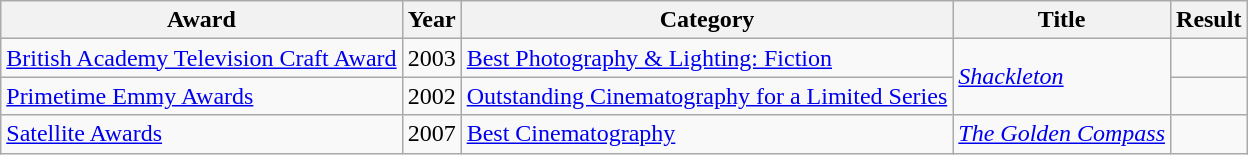<table class="wikitable">
<tr>
<th>Award</th>
<th>Year</th>
<th>Category</th>
<th>Title</th>
<th>Result</th>
</tr>
<tr>
<td><a href='#'>British Academy Television Craft Award</a></td>
<td>2003</td>
<td><a href='#'>Best Photography & Lighting: Fiction</a></td>
<td rowspan="2"><em><a href='#'>Shackleton</a></em></td>
<td></td>
</tr>
<tr>
<td><a href='#'>Primetime Emmy Awards</a></td>
<td>2002</td>
<td><a href='#'>Outstanding Cinematography for a Limited Series</a></td>
<td></td>
</tr>
<tr>
<td><a href='#'>Satellite Awards</a></td>
<td>2007</td>
<td><a href='#'>Best Cinematography</a></td>
<td><em><a href='#'>The Golden Compass</a></em></td>
<td></td>
</tr>
</table>
